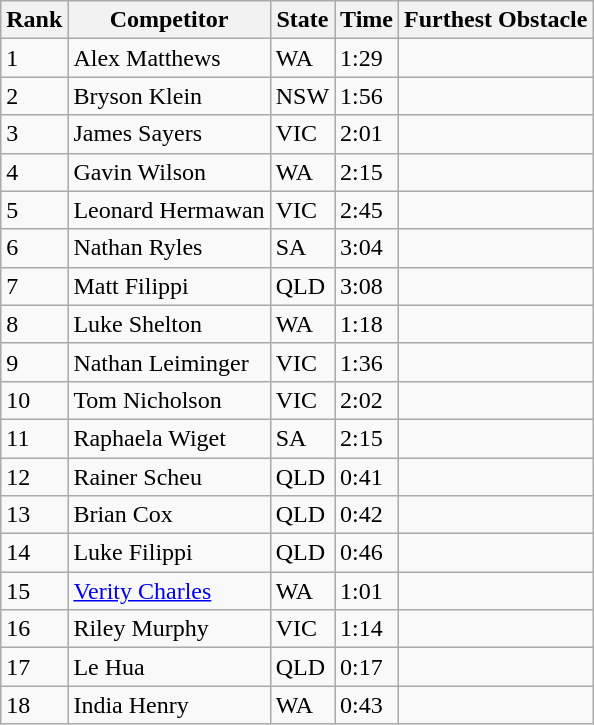<table class="wikitable sortable mw-collapsible">
<tr>
<th>Rank</th>
<th>Competitor</th>
<th>State</th>
<th>Time</th>
<th>Furthest Obstacle</th>
</tr>
<tr>
<td>1</td>
<td>Alex Matthews</td>
<td>WA</td>
<td>1:29</td>
<td></td>
</tr>
<tr>
<td>2</td>
<td>Bryson Klein</td>
<td>NSW</td>
<td>1:56</td>
<td></td>
</tr>
<tr>
<td>3</td>
<td>James Sayers</td>
<td>VIC</td>
<td>2:01</td>
<td></td>
</tr>
<tr>
<td>4</td>
<td>Gavin Wilson</td>
<td>WA</td>
<td>2:15</td>
<td></td>
</tr>
<tr>
<td>5</td>
<td>Leonard Hermawan</td>
<td>VIC</td>
<td>2:45</td>
<td></td>
</tr>
<tr>
<td>6</td>
<td>Nathan Ryles</td>
<td>SA</td>
<td>3:04</td>
<td></td>
</tr>
<tr>
<td>7</td>
<td>Matt Filippi</td>
<td>QLD</td>
<td>3:08</td>
<td></td>
</tr>
<tr>
<td>8</td>
<td>Luke Shelton</td>
<td>WA</td>
<td>1:18</td>
<td></td>
</tr>
<tr>
<td>9</td>
<td>Nathan Leiminger</td>
<td>VIC</td>
<td>1:36</td>
<td></td>
</tr>
<tr>
<td>10</td>
<td>Tom Nicholson</td>
<td>VIC</td>
<td>2:02</td>
<td></td>
</tr>
<tr>
<td>11</td>
<td>Raphaela Wiget</td>
<td>SA</td>
<td>2:15</td>
<td></td>
</tr>
<tr>
<td>12</td>
<td>Rainer Scheu</td>
<td>QLD</td>
<td>0:41</td>
<td></td>
</tr>
<tr>
<td>13</td>
<td>Brian Cox</td>
<td>QLD</td>
<td>0:42</td>
<td></td>
</tr>
<tr>
<td>14</td>
<td>Luke Filippi</td>
<td>QLD</td>
<td>0:46</td>
<td></td>
</tr>
<tr>
<td>15</td>
<td><a href='#'>Verity Charles</a></td>
<td>WA</td>
<td>1:01</td>
<td></td>
</tr>
<tr>
<td>16</td>
<td>Riley Murphy</td>
<td>VIC</td>
<td>1:14</td>
<td></td>
</tr>
<tr>
<td>17</td>
<td>Le Hua</td>
<td>QLD</td>
<td>0:17</td>
<td></td>
</tr>
<tr>
<td>18</td>
<td>India Henry</td>
<td>WA</td>
<td>0:43</td>
<td></td>
</tr>
</table>
